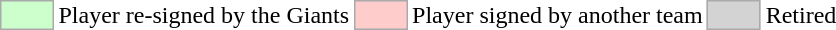<table>
<tr>
<td style="background:#cfc;border:1px solid #aaa;width:2em"></td>
<td>Player re-signed by the Giants</td>
<td style="background:#fcc;border:1px solid #aaa;width:2em"></td>
<td>Player signed by another team</td>
<td style="background:LightGrey;border:1px solid #aaa;width:2em"></td>
<td>Retired</td>
</tr>
</table>
